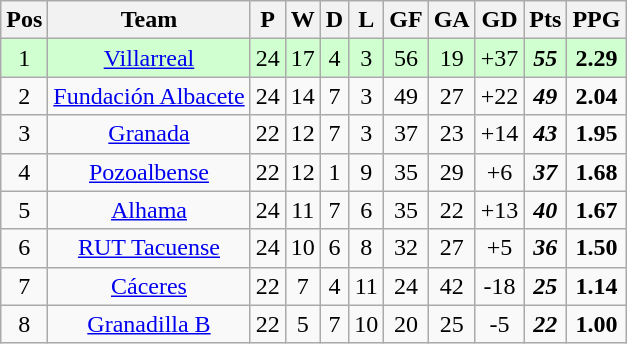<table class="wikitable sortable" style="text-align: center;">
<tr>
<th align="center">Pos</th>
<th align="center">Team</th>
<th align="center">P</th>
<th align="center">W</th>
<th align="center">D</th>
<th align="center">L</th>
<th align="center">GF</th>
<th align="center">GA</th>
<th align="center">GD</th>
<th align="center">Pts</th>
<th align="center">PPG</th>
</tr>
<tr bgcolor=#D0FFD0>
<td>1</td>
<td><a href='#'>Villarreal</a></td>
<td>24</td>
<td>17</td>
<td>4</td>
<td>3</td>
<td>56</td>
<td>19</td>
<td>+37</td>
<td><strong><em>55</em></strong></td>
<td><strong>2.29</strong></td>
</tr>
<tr>
<td>2</td>
<td><a href='#'>Fundación Albacete</a></td>
<td>24</td>
<td>14</td>
<td>7</td>
<td>3</td>
<td>49</td>
<td>27</td>
<td>+22</td>
<td><strong><em>49</em></strong></td>
<td><strong>2.04</strong></td>
</tr>
<tr>
<td>3</td>
<td><a href='#'>Granada</a></td>
<td>22</td>
<td>12</td>
<td>7</td>
<td>3</td>
<td>37</td>
<td>23</td>
<td>+14</td>
<td><strong><em>43</em></strong></td>
<td><strong>1.95</strong></td>
</tr>
<tr>
<td>4</td>
<td><a href='#'>Pozoalbense</a></td>
<td>22</td>
<td>12</td>
<td>1</td>
<td>9</td>
<td>35</td>
<td>29</td>
<td>+6</td>
<td><strong><em>37</em></strong></td>
<td><strong>1.68</strong></td>
</tr>
<tr>
<td>5</td>
<td><a href='#'>Alhama</a></td>
<td>24</td>
<td>11</td>
<td>7</td>
<td>6</td>
<td>35</td>
<td>22</td>
<td>+13</td>
<td><strong><em>40</em></strong></td>
<td><strong>1.67</strong></td>
</tr>
<tr>
<td>6</td>
<td><a href='#'>RUT Tacuense</a></td>
<td>24</td>
<td>10</td>
<td>6</td>
<td>8</td>
<td>32</td>
<td>27</td>
<td>+5</td>
<td><strong><em>36</em></strong></td>
<td><strong>1.50</strong></td>
</tr>
<tr>
<td>7</td>
<td><a href='#'>Cáceres</a></td>
<td>22</td>
<td>7</td>
<td>4</td>
<td>11</td>
<td>24</td>
<td>42</td>
<td>-18</td>
<td><strong><em>25</em></strong></td>
<td><strong>1.14</strong></td>
</tr>
<tr>
<td>8</td>
<td><a href='#'>Granadilla B</a></td>
<td>22</td>
<td>5</td>
<td>7</td>
<td>10</td>
<td>20</td>
<td>25</td>
<td>-5</td>
<td><strong><em>22</em></strong></td>
<td><strong>1.00</strong></td>
</tr>
</table>
